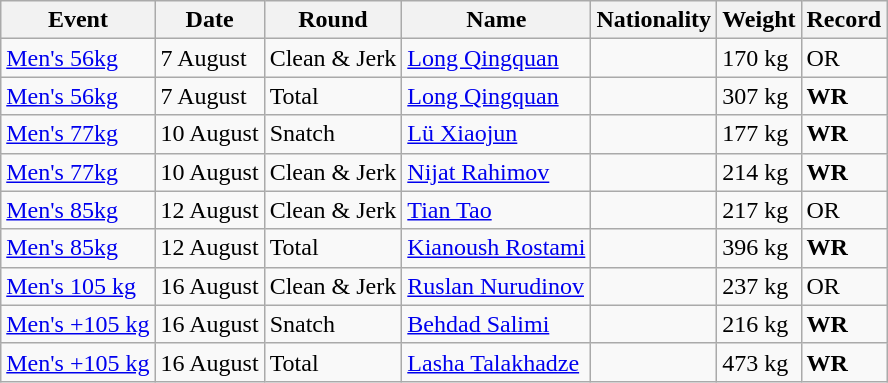<table class="wikitable">
<tr>
<th>Event</th>
<th>Date</th>
<th>Round</th>
<th>Name</th>
<th>Nationality</th>
<th>Weight</th>
<th>Record</th>
</tr>
<tr>
<td><a href='#'>Men's 56kg</a></td>
<td>7 August</td>
<td>Clean & Jerk</td>
<td><a href='#'>Long Qingquan</a></td>
<td></td>
<td>170 kg</td>
<td>OR</td>
</tr>
<tr>
<td><a href='#'>Men's 56kg</a></td>
<td>7 August</td>
<td>Total</td>
<td><a href='#'>Long Qingquan</a></td>
<td></td>
<td>307 kg</td>
<td><strong>WR</strong></td>
</tr>
<tr>
<td><a href='#'>Men's 77kg</a></td>
<td>10 August</td>
<td>Snatch</td>
<td><a href='#'>Lü Xiaojun</a></td>
<td></td>
<td>177 kg</td>
<td><strong>WR</strong></td>
</tr>
<tr>
<td><a href='#'>Men's 77kg</a></td>
<td>10 August</td>
<td>Clean & Jerk</td>
<td><a href='#'>Nijat Rahimov</a></td>
<td></td>
<td>214 kg</td>
<td><strong>WR</strong></td>
</tr>
<tr>
<td><a href='#'>Men's 85kg</a></td>
<td>12 August</td>
<td>Clean & Jerk</td>
<td><a href='#'>Tian Tao</a></td>
<td></td>
<td>217 kg</td>
<td>OR</td>
</tr>
<tr>
<td><a href='#'>Men's 85kg</a></td>
<td>12 August</td>
<td>Total</td>
<td><a href='#'>Kianoush Rostami</a></td>
<td></td>
<td>396 kg</td>
<td><strong>WR</strong></td>
</tr>
<tr>
<td><a href='#'>Men's 105 kg</a></td>
<td>16 August</td>
<td>Clean & Jerk</td>
<td><a href='#'>Ruslan Nurudinov</a></td>
<td></td>
<td>237 kg</td>
<td>OR</td>
</tr>
<tr>
<td><a href='#'>Men's +105 kg</a></td>
<td>16 August</td>
<td>Snatch</td>
<td><a href='#'>Behdad Salimi</a></td>
<td></td>
<td>216 kg</td>
<td><strong>WR</strong></td>
</tr>
<tr>
<td><a href='#'>Men's +105 kg</a></td>
<td>16 August</td>
<td>Total</td>
<td><a href='#'>Lasha Talakhadze</a></td>
<td></td>
<td>473 kg</td>
<td><strong>WR</strong></td>
</tr>
</table>
